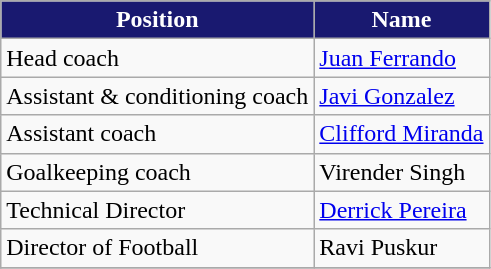<table class="wikitable">
<tr>
<th colspan="1" style="background:Midnightblue; color:white; text-align:center;">Position</th>
<th colspan="1" style="background:Midnightblue; color:white; text-align:center;">Name</th>
</tr>
<tr>
<td>Head coach</td>
<td> <a href='#'>Juan Ferrando</a></td>
</tr>
<tr>
<td>Assistant & conditioning coach</td>
<td> <a href='#'>Javi Gonzalez</a></td>
</tr>
<tr>
<td>Assistant coach</td>
<td> <a href='#'>Clifford Miranda</a></td>
</tr>
<tr>
<td>Goalkeeping coach</td>
<td> Virender Singh</td>
</tr>
<tr>
<td>Technical Director</td>
<td> <a href='#'>Derrick Pereira</a></td>
</tr>
<tr>
<td>Director of Football</td>
<td> Ravi Puskur</td>
</tr>
<tr>
</tr>
</table>
